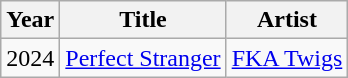<table class="wikitable">
<tr>
<th>Year</th>
<th>Title</th>
<th>Artist</th>
</tr>
<tr>
<td>2024</td>
<td><a href='#'>Perfect Stranger</a></td>
<td><a href='#'>FKA Twigs</a></td>
</tr>
</table>
